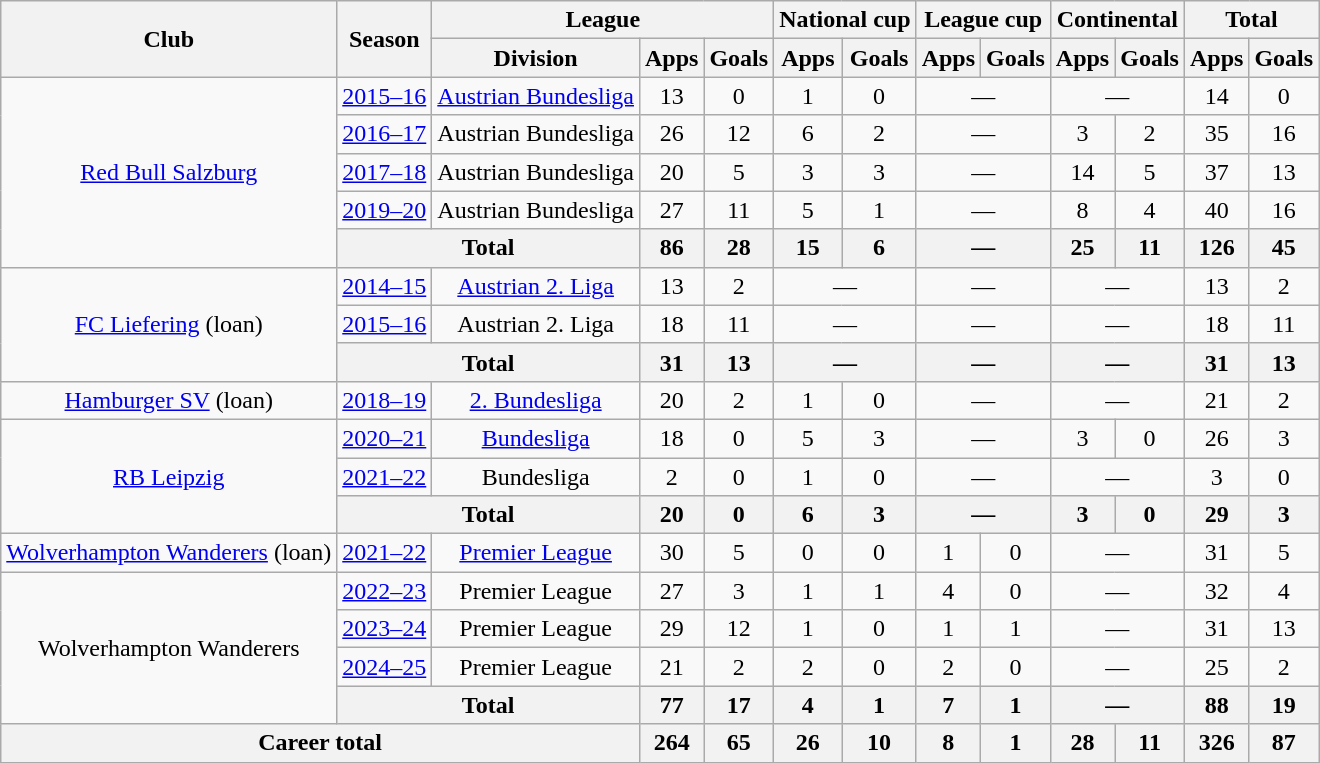<table class="wikitable" style="text-align:center">
<tr>
<th rowspan="2">Club</th>
<th rowspan="2">Season</th>
<th colspan="3">League</th>
<th colspan="2">National cup</th>
<th colspan="2">League cup</th>
<th colspan="2">Continental</th>
<th colspan="2">Total</th>
</tr>
<tr>
<th>Division</th>
<th>Apps</th>
<th>Goals</th>
<th>Apps</th>
<th>Goals</th>
<th>Apps</th>
<th>Goals</th>
<th>Apps</th>
<th>Goals</th>
<th>Apps</th>
<th>Goals</th>
</tr>
<tr>
<td rowspan="5"><a href='#'>Red Bull Salzburg</a></td>
<td><a href='#'>2015–16</a></td>
<td><a href='#'>Austrian Bundesliga</a></td>
<td>13</td>
<td>0</td>
<td>1</td>
<td>0</td>
<td colspan="2">—</td>
<td colspan="2">—</td>
<td>14</td>
<td>0</td>
</tr>
<tr>
<td><a href='#'>2016–17</a></td>
<td>Austrian Bundesliga</td>
<td>26</td>
<td>12</td>
<td>6</td>
<td>2</td>
<td colspan="2">—</td>
<td>3</td>
<td>2</td>
<td>35</td>
<td>16</td>
</tr>
<tr>
<td><a href='#'>2017–18</a></td>
<td>Austrian Bundesliga</td>
<td>20</td>
<td>5</td>
<td>3</td>
<td>3</td>
<td colspan="2">—</td>
<td>14</td>
<td>5</td>
<td>37</td>
<td>13</td>
</tr>
<tr>
<td><a href='#'>2019–20</a></td>
<td>Austrian Bundesliga</td>
<td>27</td>
<td>11</td>
<td>5</td>
<td>1</td>
<td colspan="2">—</td>
<td>8</td>
<td>4</td>
<td>40</td>
<td>16</td>
</tr>
<tr>
<th colspan="2">Total</th>
<th>86</th>
<th>28</th>
<th>15</th>
<th>6</th>
<th colspan="2">—</th>
<th>25</th>
<th>11</th>
<th>126</th>
<th>45</th>
</tr>
<tr>
<td rowspan="3"><a href='#'>FC Liefering</a> (loan)</td>
<td><a href='#'>2014–15</a></td>
<td><a href='#'>Austrian 2. Liga</a></td>
<td>13</td>
<td>2</td>
<td colspan="2">—</td>
<td colspan="2">—</td>
<td colspan="2">—</td>
<td>13</td>
<td>2</td>
</tr>
<tr>
<td><a href='#'>2015–16</a></td>
<td>Austrian 2. Liga</td>
<td>18</td>
<td>11</td>
<td colspan="2">—</td>
<td colspan="2">—</td>
<td colspan="2">—</td>
<td>18</td>
<td>11</td>
</tr>
<tr>
<th colspan="2">Total</th>
<th>31</th>
<th>13</th>
<th colspan="2">—</th>
<th colspan="2">—</th>
<th colspan="2">—</th>
<th>31</th>
<th>13</th>
</tr>
<tr>
<td><a href='#'>Hamburger SV</a> (loan)</td>
<td><a href='#'>2018–19</a></td>
<td><a href='#'>2. Bundesliga</a></td>
<td>20</td>
<td>2</td>
<td>1</td>
<td>0</td>
<td colspan="2">—</td>
<td colspan="2">—</td>
<td>21</td>
<td>2</td>
</tr>
<tr>
<td rowspan="3"><a href='#'>RB Leipzig</a></td>
<td><a href='#'>2020–21</a></td>
<td><a href='#'>Bundesliga</a></td>
<td>18</td>
<td>0</td>
<td>5</td>
<td>3</td>
<td colspan="2">—</td>
<td>3</td>
<td>0</td>
<td>26</td>
<td>3</td>
</tr>
<tr>
<td><a href='#'>2021–22</a></td>
<td>Bundesliga</td>
<td>2</td>
<td>0</td>
<td>1</td>
<td>0</td>
<td colspan="2">—</td>
<td colspan="2">—</td>
<td>3</td>
<td>0</td>
</tr>
<tr>
<th colspan="2">Total</th>
<th>20</th>
<th>0</th>
<th>6</th>
<th>3</th>
<th colspan="2">—</th>
<th>3</th>
<th>0</th>
<th>29</th>
<th>3</th>
</tr>
<tr>
<td><a href='#'>Wolverhampton Wanderers</a> (loan)</td>
<td><a href='#'>2021–22</a></td>
<td><a href='#'>Premier League</a></td>
<td>30</td>
<td>5</td>
<td>0</td>
<td>0</td>
<td>1</td>
<td>0</td>
<td colspan="2">—</td>
<td>31</td>
<td>5</td>
</tr>
<tr>
<td rowspan="4">Wolverhampton Wanderers</td>
<td><a href='#'>2022–23</a></td>
<td>Premier League</td>
<td>27</td>
<td>3</td>
<td>1</td>
<td>1</td>
<td>4</td>
<td>0</td>
<td colspan="2">—</td>
<td>32</td>
<td>4</td>
</tr>
<tr>
<td><a href='#'>2023–24</a></td>
<td>Premier League</td>
<td>29</td>
<td>12</td>
<td>1</td>
<td>0</td>
<td>1</td>
<td>1</td>
<td colspan="2">—</td>
<td>31</td>
<td>13</td>
</tr>
<tr>
<td><a href='#'>2024–25</a></td>
<td>Premier League</td>
<td>21</td>
<td>2</td>
<td>2</td>
<td>0</td>
<td>2</td>
<td>0</td>
<td colspan="2">—</td>
<td>25</td>
<td>2</td>
</tr>
<tr>
<th colspan="2">Total</th>
<th>77</th>
<th>17</th>
<th>4</th>
<th>1</th>
<th>7</th>
<th>1</th>
<th colspan="2">—</th>
<th>88</th>
<th>19</th>
</tr>
<tr>
<th colspan="3">Career total</th>
<th>264</th>
<th>65</th>
<th>26</th>
<th>10</th>
<th>8</th>
<th>1</th>
<th>28</th>
<th>11</th>
<th>326</th>
<th>87</th>
</tr>
</table>
